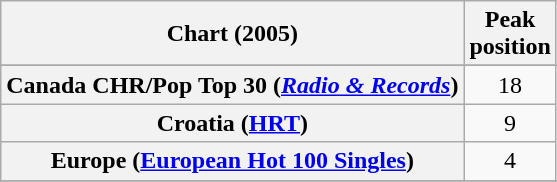<table class="wikitable sortable plainrowheaders" style="text-align:center">
<tr>
<th scope="col">Chart (2005)</th>
<th scope="col">Peak<br>position</th>
</tr>
<tr>
</tr>
<tr>
</tr>
<tr>
</tr>
<tr>
</tr>
<tr>
</tr>
<tr>
<th scope="row">Canada CHR/Pop Top 30 (<em><a href='#'>Radio & Records</a></em>)</th>
<td>18</td>
</tr>
<tr>
<th scope="row">Croatia (<a href='#'>HRT</a>)</th>
<td>9</td>
</tr>
<tr>
<th scope="row">Europe (<a href='#'>European Hot 100 Singles</a>)</th>
<td>4</td>
</tr>
<tr>
</tr>
<tr>
</tr>
<tr>
</tr>
<tr>
</tr>
<tr>
</tr>
<tr>
</tr>
<tr>
</tr>
<tr>
</tr>
<tr>
</tr>
<tr>
</tr>
<tr>
</tr>
<tr>
</tr>
<tr>
</tr>
<tr>
</tr>
<tr>
</tr>
</table>
